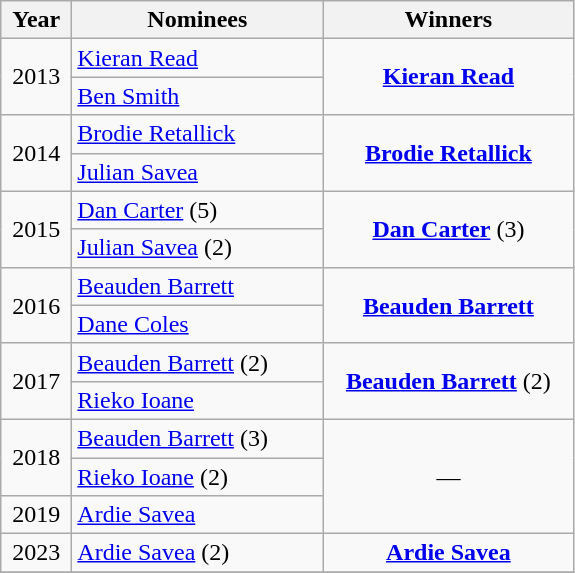<table class="wikitable">
<tr>
<th width=40>Year</th>
<th width=160>Nominees</th>
<th width=160>Winners</th>
</tr>
<tr>
<td align=center rowspan=2>2013</td>
<td><a href='#'>Kieran Read</a></td>
<td align=center rowspan=2><strong><a href='#'>Kieran Read</a></strong></td>
</tr>
<tr>
<td><a href='#'>Ben Smith</a></td>
</tr>
<tr>
<td align=center rowspan=2>2014</td>
<td><a href='#'>Brodie Retallick</a></td>
<td align=center rowspan=2><strong><a href='#'>Brodie Retallick</a></strong></td>
</tr>
<tr>
<td><a href='#'>Julian Savea</a></td>
</tr>
<tr>
<td align=center rowspan=2>2015</td>
<td><a href='#'>Dan Carter</a> (5)</td>
<td align=center rowspan=2><strong><a href='#'>Dan Carter</a></strong> (3)</td>
</tr>
<tr>
<td><a href='#'>Julian Savea</a> (2)</td>
</tr>
<tr>
<td align=center rowspan=2>2016</td>
<td><a href='#'>Beauden Barrett</a></td>
<td align=center rowspan=2><strong><a href='#'>Beauden Barrett</a></strong></td>
</tr>
<tr>
<td><a href='#'>Dane Coles</a></td>
</tr>
<tr>
<td align=center rowspan=2>2017</td>
<td><a href='#'>Beauden Barrett</a> (2)</td>
<td align=center rowspan=2><strong><a href='#'>Beauden Barrett</a></strong> (2)</td>
</tr>
<tr>
<td><a href='#'>Rieko Ioane</a></td>
</tr>
<tr>
<td align=center rowspan=2>2018</td>
<td><a href='#'>Beauden Barrett</a> (3)</td>
<td align=center rowspan=3>—</td>
</tr>
<tr>
<td><a href='#'>Rieko Ioane</a> (2)</td>
</tr>
<tr>
<td align=center>2019</td>
<td><a href='#'>Ardie Savea</a></td>
</tr>
<tr>
<td align=center>2023</td>
<td><a href='#'>Ardie Savea</a> (2)</td>
<td align=center><strong><a href='#'>Ardie Savea</a></strong></td>
</tr>
<tr>
</tr>
</table>
